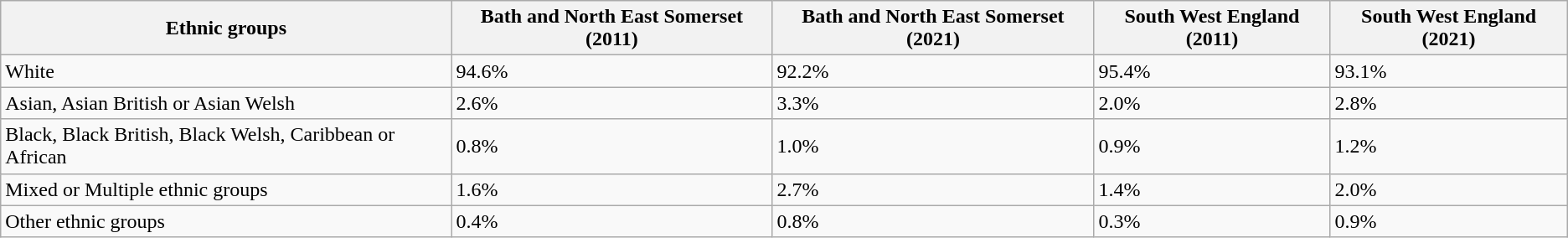<table class="wikitable sortable">
<tr>
<th>Ethnic groups</th>
<th>Bath and North East Somerset (2011)</th>
<th>Bath and North East Somerset (2021)</th>
<th>South West England (2011)</th>
<th>South West England (2021)</th>
</tr>
<tr>
<td>White</td>
<td>94.6%</td>
<td>92.2%</td>
<td>95.4%</td>
<td>93.1%</td>
</tr>
<tr>
<td>Asian, Asian British or Asian Welsh</td>
<td>2.6%</td>
<td>3.3%</td>
<td>2.0%</td>
<td>2.8%</td>
</tr>
<tr>
<td>Black, Black British, Black Welsh, Caribbean or African</td>
<td>0.8%</td>
<td>1.0%</td>
<td>0.9%</td>
<td>1.2%</td>
</tr>
<tr>
<td>Mixed or Multiple ethnic groups</td>
<td>1.6%</td>
<td>2.7%</td>
<td>1.4%</td>
<td>2.0%</td>
</tr>
<tr>
<td>Other ethnic groups</td>
<td>0.4%</td>
<td>0.8%</td>
<td>0.3%</td>
<td>0.9%</td>
</tr>
</table>
